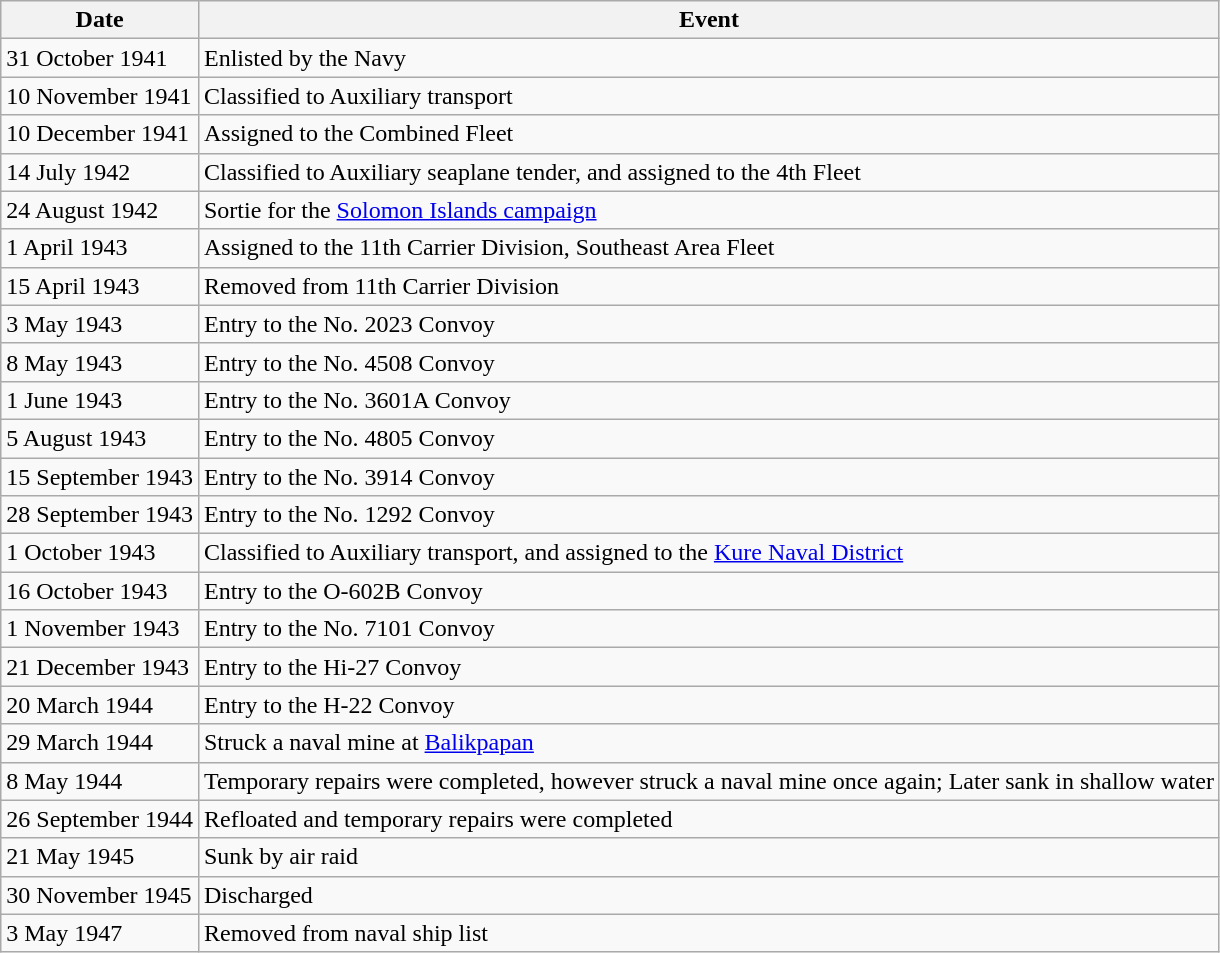<table class="wikitable plainrowheaders">
<tr>
<th scope="col">Date</th>
<th scope="col">Event</th>
</tr>
<tr>
<td>31 October 1941</td>
<td>Enlisted by the Navy</td>
</tr>
<tr>
<td>10 November 1941</td>
<td>Classified to Auxiliary transport</td>
</tr>
<tr>
<td>10 December 1941</td>
<td>Assigned to the Combined Fleet</td>
</tr>
<tr>
<td>14 July 1942</td>
<td>Classified to Auxiliary seaplane tender, and assigned to the 4th Fleet</td>
</tr>
<tr>
<td>24 August 1942</td>
<td>Sortie for the <a href='#'>Solomon Islands campaign</a></td>
</tr>
<tr>
<td>1 April 1943</td>
<td>Assigned to the 11th Carrier Division, Southeast Area Fleet</td>
</tr>
<tr>
<td>15 April 1943</td>
<td>Removed from 11th Carrier Division</td>
</tr>
<tr>
<td>3 May 1943</td>
<td>Entry to the No. 2023 Convoy</td>
</tr>
<tr>
<td>8 May 1943</td>
<td>Entry to the No. 4508 Convoy</td>
</tr>
<tr>
<td>1 June 1943</td>
<td>Entry to the No. 3601A Convoy</td>
</tr>
<tr>
<td>5 August 1943</td>
<td>Entry to the No. 4805 Convoy</td>
</tr>
<tr>
<td>15 September 1943</td>
<td>Entry to the No. 3914 Convoy</td>
</tr>
<tr>
<td>28 September 1943</td>
<td>Entry to the No. 1292 Convoy</td>
</tr>
<tr>
<td>1 October 1943</td>
<td>Classified to Auxiliary transport, and assigned to the <a href='#'>Kure Naval District</a></td>
</tr>
<tr>
<td>16 October 1943</td>
<td>Entry to the O-602B Convoy</td>
</tr>
<tr>
<td>1 November 1943</td>
<td>Entry to the No. 7101 Convoy</td>
</tr>
<tr>
<td>21 December 1943</td>
<td>Entry to the Hi-27 Convoy</td>
</tr>
<tr>
<td>20 March 1944</td>
<td>Entry to the H-22 Convoy</td>
</tr>
<tr>
<td>29 March 1944</td>
<td>Struck a naval mine at <a href='#'>Balikpapan</a></td>
</tr>
<tr>
<td>8 May 1944</td>
<td>Temporary repairs were completed, however struck a naval mine once again; Later sank in shallow water</td>
</tr>
<tr>
<td>26 September 1944</td>
<td>Refloated and temporary repairs were completed</td>
</tr>
<tr>
<td>21 May 1945</td>
<td>Sunk by air raid</td>
</tr>
<tr>
<td>30 November 1945</td>
<td>Discharged</td>
</tr>
<tr>
<td>3 May 1947</td>
<td>Removed from naval ship list</td>
</tr>
</table>
